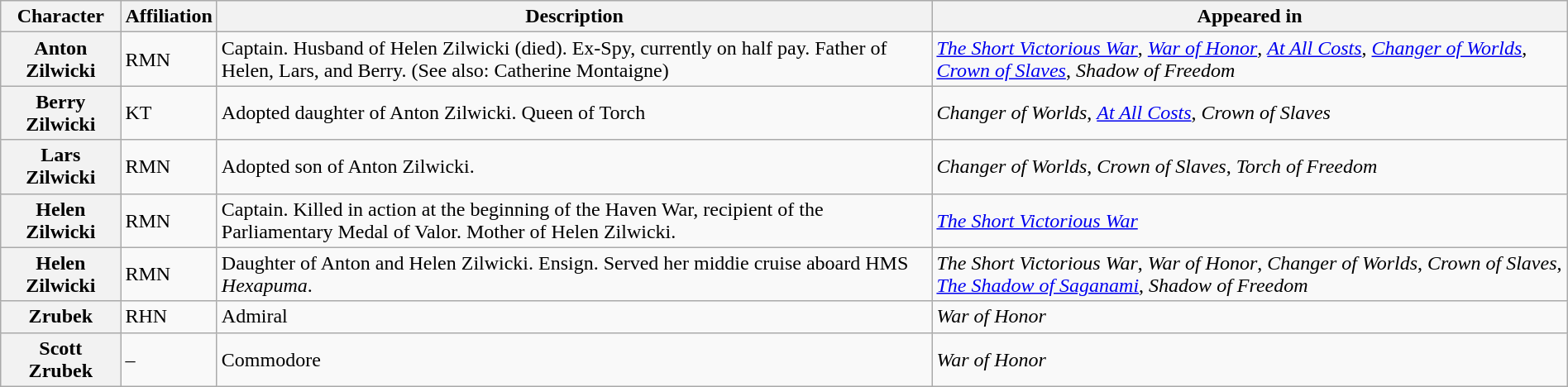<table class="wikitable" style="width: 100%">
<tr>
<th>Character</th>
<th>Affiliation</th>
<th>Description</th>
<th>Appeared in</th>
</tr>
<tr>
<th>Anton Zilwicki</th>
<td>RMN</td>
<td>Captain. Husband of Helen Zilwicki (died). Ex-Spy, currently on half pay. Father of Helen, Lars, and Berry. (See also: Catherine Montaigne)</td>
<td><em><a href='#'>The Short Victorious War</a></em>, <em><a href='#'>War of Honor</a></em>, <em><a href='#'>At All Costs</a></em>, <em><a href='#'>Changer of Worlds</a></em>, <em><a href='#'>Crown of Slaves</a></em>, <em>Shadow of Freedom</em></td>
</tr>
<tr>
<th>Berry Zilwicki</th>
<td>KT</td>
<td>Adopted daughter of Anton Zilwicki. Queen of Torch</td>
<td><em>Changer of Worlds</em>, <em><a href='#'>At All Costs</a></em>, <em>Crown of Slaves</em></td>
</tr>
<tr>
<th>Lars Zilwicki</th>
<td>RMN</td>
<td>Adopted son of Anton Zilwicki.</td>
<td><em>Changer of Worlds</em>, <em>Crown of Slaves</em>, <em>Torch of Freedom</em></td>
</tr>
<tr>
<th>Helen Zilwicki</th>
<td>RMN</td>
<td>Captain. Killed in action at the beginning of the Haven War, recipient of the Parliamentary Medal of Valor. Mother of Helen Zilwicki.</td>
<td><em><a href='#'>The Short Victorious War</a></em></td>
</tr>
<tr>
<th>Helen Zilwicki</th>
<td>RMN</td>
<td>Daughter of Anton and Helen Zilwicki. Ensign. Served her middie cruise aboard HMS <em>Hexapuma</em>.</td>
<td><em>The Short Victorious War</em>, <em>War of Honor</em>, <em>Changer of Worlds</em>, <em>Crown of Slaves</em>, <em><a href='#'>The Shadow of Saganami</a></em>, <em>Shadow of Freedom</em></td>
</tr>
<tr>
<th>Zrubek</th>
<td>RHN</td>
<td>Admiral</td>
<td><em>War of Honor</em></td>
</tr>
<tr>
<th>Scott Zrubek</th>
<td>–</td>
<td>Commodore</td>
<td><em>War of Honor</em></td>
</tr>
</table>
